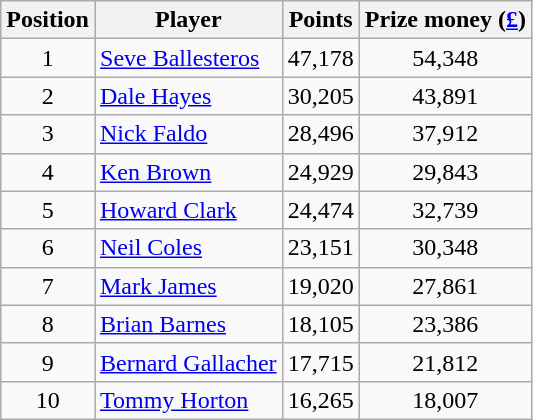<table class="wikitable">
<tr>
<th>Position</th>
<th>Player</th>
<th>Points</th>
<th>Prize money (<a href='#'>£</a>)</th>
</tr>
<tr>
<td align=center>1</td>
<td> <a href='#'>Seve Ballesteros</a></td>
<td align=center>47,178</td>
<td align=center>54,348</td>
</tr>
<tr>
<td align=center>2</td>
<td> <a href='#'>Dale Hayes</a></td>
<td align=center>30,205</td>
<td align=center>43,891</td>
</tr>
<tr>
<td align=center>3</td>
<td> <a href='#'>Nick Faldo</a></td>
<td align=center>28,496</td>
<td align=center>37,912</td>
</tr>
<tr>
<td align=center>4</td>
<td> <a href='#'>Ken Brown</a></td>
<td align=center>24,929</td>
<td align=center>29,843</td>
</tr>
<tr>
<td align=center>5</td>
<td> <a href='#'>Howard Clark</a></td>
<td align=center>24,474</td>
<td align=center>32,739</td>
</tr>
<tr>
<td align=center>6</td>
<td> <a href='#'>Neil Coles</a></td>
<td align=center>23,151</td>
<td align=center>30,348</td>
</tr>
<tr>
<td align=center>7</td>
<td> <a href='#'>Mark James</a></td>
<td align=center>19,020</td>
<td align=center>27,861</td>
</tr>
<tr>
<td align=center>8</td>
<td> <a href='#'>Brian Barnes</a></td>
<td align=center>18,105</td>
<td align=center>23,386</td>
</tr>
<tr>
<td align=center>9</td>
<td> <a href='#'>Bernard Gallacher</a></td>
<td align=center>17,715</td>
<td align=center>21,812</td>
</tr>
<tr>
<td align=center>10</td>
<td> <a href='#'>Tommy Horton</a></td>
<td align=center>16,265</td>
<td align=center>18,007</td>
</tr>
</table>
